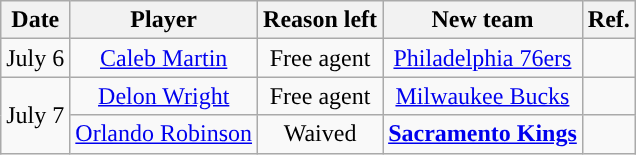<table class="wikitable sortable sortable" style="text-align: center">
<tr>
<th>Date</th>
<th>Player</th>
<th>Reason left</th>
<th>New team</th>
<th>Ref.</th>
</tr>
<tr>
<td>July 6</td>
<td><a href='#'>Caleb Martin</a></td>
<td>Free agent</td>
<td><a href='#'>Philadelphia 76ers</a></td>
<td></td>
</tr>
<tr>
<td rowspan=2>July 7</td>
<td><a href='#'>Delon Wright</a></td>
<td>Free agent</td>
<td><a href='#'>Milwaukee Bucks</a></td>
<td></td>
</tr>
<tr>
<td><a href='#'>Orlando Robinson</a></td>
<td>Waived</td>
<td><strong><a href='#'>Sacramento Kings</a></strong></td>
<td></td>
</tr>
</table>
